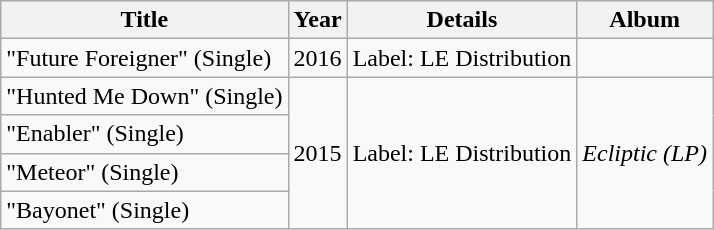<table class="wikitable">
<tr>
<th>Title</th>
<th>Year</th>
<th>Details</th>
<th>Album</th>
</tr>
<tr>
<td>"Future Foreigner" (Single)</td>
<td>2016</td>
<td>Label: LE Distribution</td>
<td></td>
</tr>
<tr>
<td>"Hunted Me Down" (Single)</td>
<td rowspan="4">2015</td>
<td rowspan="4">Label: LE Distribution</td>
<td rowspan="4"><em>Ecliptic (LP)</em></td>
</tr>
<tr>
<td>"Enabler" (Single)</td>
</tr>
<tr>
<td>"Meteor" (Single)</td>
</tr>
<tr>
<td>"Bayonet" (Single)</td>
</tr>
</table>
